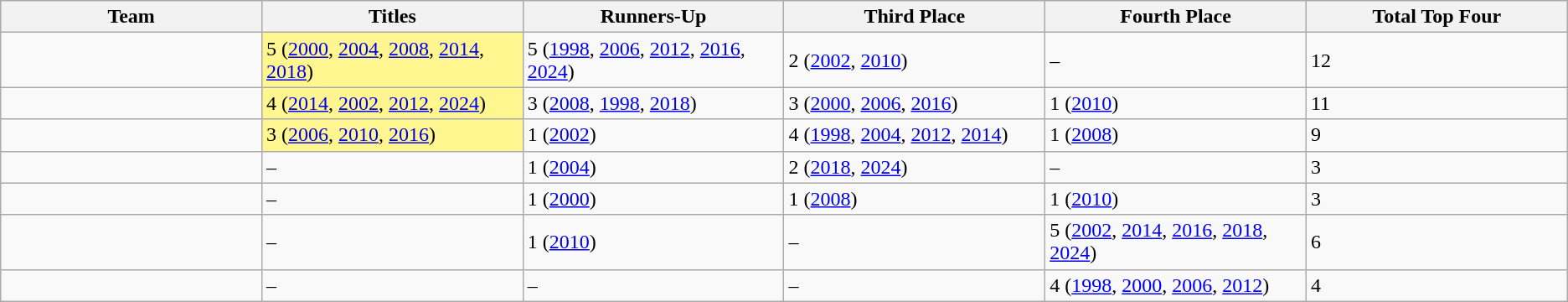<table class="wikitable">
<tr>
<th width=15%>Team</th>
<th width=15%>Titles</th>
<th width=15%>Runners-Up</th>
<th width=15%>Third Place</th>
<th width=15%>Fourth Place</th>
<th width=15%>Total Top Four</th>
</tr>
<tr>
<td></td>
<td style=background:#fff68f>5 (<a href='#'>2000</a>, <a href='#'>2004</a>, <a href='#'>2008</a>, <a href='#'>2014</a>, <a href='#'>2018</a>)</td>
<td>5 (<a href='#'>1998</a>, <a href='#'>2006</a>, <a href='#'>2012</a>, <a href='#'>2016</a>, <a href='#'>2024</a>)</td>
<td>2 (<a href='#'>2002</a>, <a href='#'>2010</a>)</td>
<td>–</td>
<td>12</td>
</tr>
<tr>
<td></td>
<td style=background:#fff68f>4 (<a href='#'>2014</a>, <a href='#'>2002</a>, <a href='#'>2012</a>, <a href='#'>2024</a>)</td>
<td>3 (<a href='#'>2008</a>, <a href='#'>1998</a>, <a href='#'>2018</a>)</td>
<td>3 (<a href='#'>2000</a>, <a href='#'>2006</a>, <a href='#'>2016</a>)</td>
<td>1 (<a href='#'>2010</a>)</td>
<td>11</td>
</tr>
<tr>
<td></td>
<td style=background:#fff68f>3 (<a href='#'>2006</a>, <a href='#'>2010</a>, <a href='#'>2016</a>)</td>
<td>1 (<a href='#'>2002</a>)</td>
<td>4 (<a href='#'>1998</a>, <a href='#'>2004</a>, <a href='#'>2012</a>, <a href='#'>2014</a>)</td>
<td>1 (<a href='#'>2008</a>)</td>
<td>9</td>
</tr>
<tr>
<td></td>
<td>–</td>
<td>1 (<a href='#'>2004</a>)</td>
<td>2 (<a href='#'>2018</a>, <a href='#'>2024</a>)</td>
<td>–</td>
<td>3</td>
</tr>
<tr>
<td></td>
<td>–</td>
<td>1 (<a href='#'>2000</a>)</td>
<td>1 (<a href='#'>2008</a>)</td>
<td>1 (<a href='#'>2010</a>)</td>
<td>3</td>
</tr>
<tr>
<td></td>
<td>–</td>
<td>1 (<a href='#'>2010</a>)</td>
<td>–</td>
<td>5 (<a href='#'>2002</a>, <a href='#'>2014</a>, <a href='#'>2016</a>, <a href='#'>2018</a>, <a href='#'>2024</a>)</td>
<td>6</td>
</tr>
<tr>
<td></td>
<td>–</td>
<td>–</td>
<td>–</td>
<td>4 (<a href='#'>1998</a>, <a href='#'>2000</a>, <a href='#'>2006</a>, <a href='#'>2012</a>)</td>
<td>4</td>
</tr>
</table>
